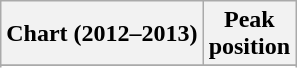<table class="wikitable sortable plainrowheaders" style="text-align:center">
<tr>
<th scope="col">Chart (2012–2013)</th>
<th scope="col">Peak<br>position</th>
</tr>
<tr>
</tr>
<tr>
</tr>
<tr>
</tr>
<tr>
</tr>
<tr>
</tr>
</table>
